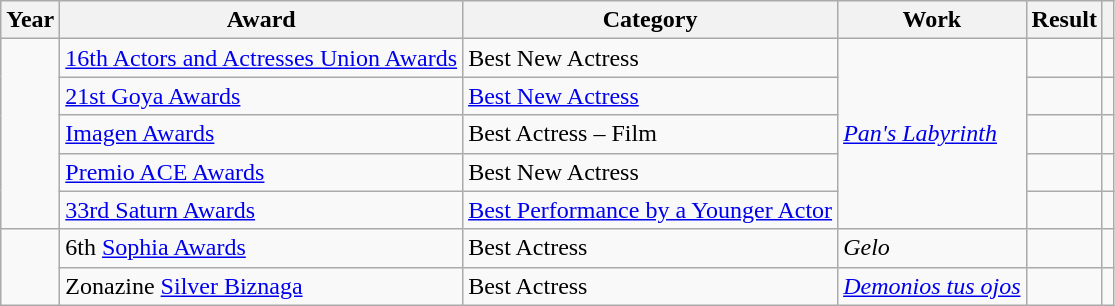<table class="wikitable sortable plainrowheaders">
<tr>
<th>Year</th>
<th>Award</th>
<th>Category</th>
<th>Work</th>
<th>Result</th>
<th scope="col" class="unsortable"></th>
</tr>
<tr>
<td rowspan="5"></td>
<td><a href='#'>16th Actors and Actresses Union Awards</a></td>
<td>Best New Actress</td>
<td rowspan="5"><em><a href='#'>Pan's Labyrinth</a></em></td>
<td></td>
<td></td>
</tr>
<tr>
<td><a href='#'>21st Goya Awards</a></td>
<td><a href='#'>Best New Actress</a></td>
<td></td>
<td></td>
</tr>
<tr>
<td><a href='#'>Imagen Awards</a></td>
<td>Best Actress – Film</td>
<td></td>
<td></td>
</tr>
<tr>
<td><a href='#'>Premio ACE Awards</a></td>
<td>Best New Actress</td>
<td></td>
<td></td>
</tr>
<tr>
<td><a href='#'>33rd Saturn Awards</a></td>
<td><a href='#'>Best Performance by a Younger Actor</a></td>
<td></td>
<td></td>
</tr>
<tr>
<td rowspan="2"></td>
<td>6th <a href='#'>Sophia Awards</a></td>
<td>Best Actress</td>
<td><em>Gelo</em></td>
<td></td>
<td></td>
</tr>
<tr>
<td>Zonazine <a href='#'>Silver Biznaga</a></td>
<td>Best Actress</td>
<td><em><a href='#'>Demonios tus ojos</a></em></td>
<td></td>
<td></td>
</tr>
</table>
